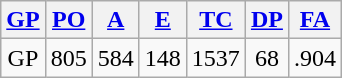<table class="wikitable">
<tr>
<th><a href='#'>GP</a></th>
<th><a href='#'>PO</a></th>
<th><a href='#'>A</a></th>
<th><a href='#'>E</a></th>
<th><a href='#'>TC</a></th>
<th><a href='#'>DP</a></th>
<th><a href='#'>FA</a></th>
</tr>
<tr align=center>
<td>GP</td>
<td>805</td>
<td>584</td>
<td>148</td>
<td>1537</td>
<td>68</td>
<td>.904</td>
</tr>
</table>
